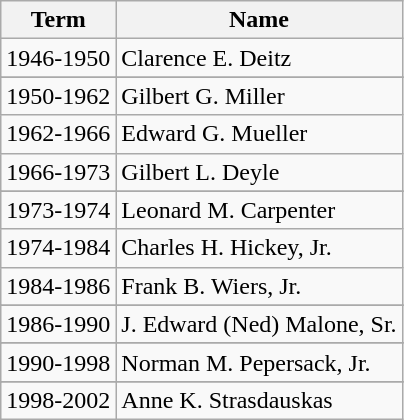<table class="wikitable">
<tr>
<th>Term</th>
<th>Name</th>
</tr>
<tr>
<td>1946-1950</td>
<td>Clarence E. Deitz</td>
</tr>
<tr>
</tr>
<tr>
<td>1950-1962</td>
<td>Gilbert G. Miller</td>
</tr>
<tr>
<td>1962-1966</td>
<td>Edward G. Mueller</td>
</tr>
<tr>
<td>1966-1973</td>
<td>Gilbert L. Deyle</td>
</tr>
<tr>
</tr>
<tr>
<td>1973-1974</td>
<td>Leonard M. Carpenter</td>
</tr>
<tr>
<td>1974-1984</td>
<td>Charles H. Hickey, Jr.</td>
</tr>
<tr>
<td>1984-1986</td>
<td>Frank B. Wiers, Jr.</td>
</tr>
<tr>
</tr>
<tr>
<td>1986-1990</td>
<td>J. Edward (Ned) Malone, Sr.</td>
</tr>
<tr>
</tr>
<tr>
<td>1990-1998</td>
<td>Norman M. Pepersack, Jr.</td>
</tr>
<tr>
</tr>
<tr>
<td>1998-2002</td>
<td>Anne K. Strasdauskas</td>
</tr>
</table>
